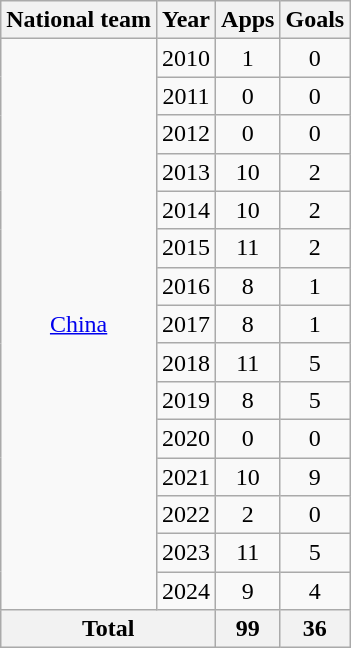<table class="wikitable" style="text-align:center">
<tr>
<th>National team</th>
<th>Year</th>
<th>Apps</th>
<th>Goals</th>
</tr>
<tr>
<td rowspan="15"><a href='#'>China</a></td>
<td>2010</td>
<td>1</td>
<td>0</td>
</tr>
<tr>
<td>2011</td>
<td>0</td>
<td>0</td>
</tr>
<tr>
<td>2012</td>
<td>0</td>
<td>0</td>
</tr>
<tr>
<td>2013</td>
<td>10</td>
<td>2</td>
</tr>
<tr>
<td>2014</td>
<td>10</td>
<td>2</td>
</tr>
<tr>
<td>2015</td>
<td>11</td>
<td>2</td>
</tr>
<tr>
<td>2016</td>
<td>8</td>
<td>1</td>
</tr>
<tr>
<td>2017</td>
<td>8</td>
<td>1</td>
</tr>
<tr>
<td>2018</td>
<td>11</td>
<td>5</td>
</tr>
<tr>
<td>2019</td>
<td>8</td>
<td>5</td>
</tr>
<tr>
<td>2020</td>
<td>0</td>
<td>0</td>
</tr>
<tr>
<td>2021</td>
<td>10</td>
<td>9</td>
</tr>
<tr>
<td>2022</td>
<td>2</td>
<td>0</td>
</tr>
<tr>
<td>2023</td>
<td>11</td>
<td>5</td>
</tr>
<tr>
<td>2024</td>
<td>9</td>
<td>4</td>
</tr>
<tr>
<th colspan="2">Total</th>
<th>99</th>
<th>36</th>
</tr>
</table>
